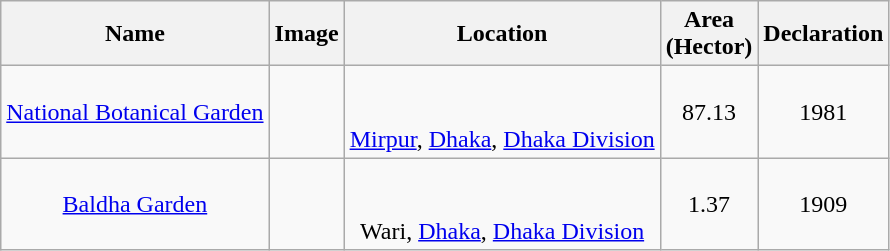<table class="wikitable sortable sticky-header static-row-numbers static-row-header-hash" style="text-align:center">
<tr>
<th>Name</th>
<th class="unsortable">Image</th>
<th>Location</th>
<th>Area<br>(Hector)</th>
<th>Declaration</th>
</tr>
<tr>
<td><a href='#'>National Botanical Garden</a></td>
<td></td>
<td><br><br><a href='#'>Mirpur</a>, <a href='#'>Dhaka</a>, <a href='#'>Dhaka Division</a></td>
<td>87.13</td>
<td>1981</td>
</tr>
<tr>
<td><a href='#'>Baldha Garden</a></td>
<td></td>
<td><br><br>Wari, <a href='#'>Dhaka</a>, <a href='#'>Dhaka Division</a></td>
<td>1.37</td>
<td>1909</td>
</tr>
</table>
